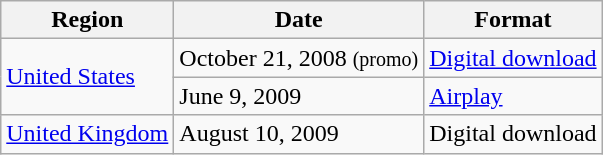<table class="wikitable">
<tr>
<th>Region</th>
<th>Date</th>
<th>Format</th>
</tr>
<tr>
<td rowspan="2"><a href='#'>United States</a></td>
<td>October 21, 2008 <small>(promo)</small></td>
<td><a href='#'>Digital download</a></td>
</tr>
<tr>
<td>June 9, 2009</td>
<td><a href='#'>Airplay</a></td>
</tr>
<tr>
<td><a href='#'>United Kingdom</a></td>
<td>August 10, 2009</td>
<td>Digital download</td>
</tr>
</table>
